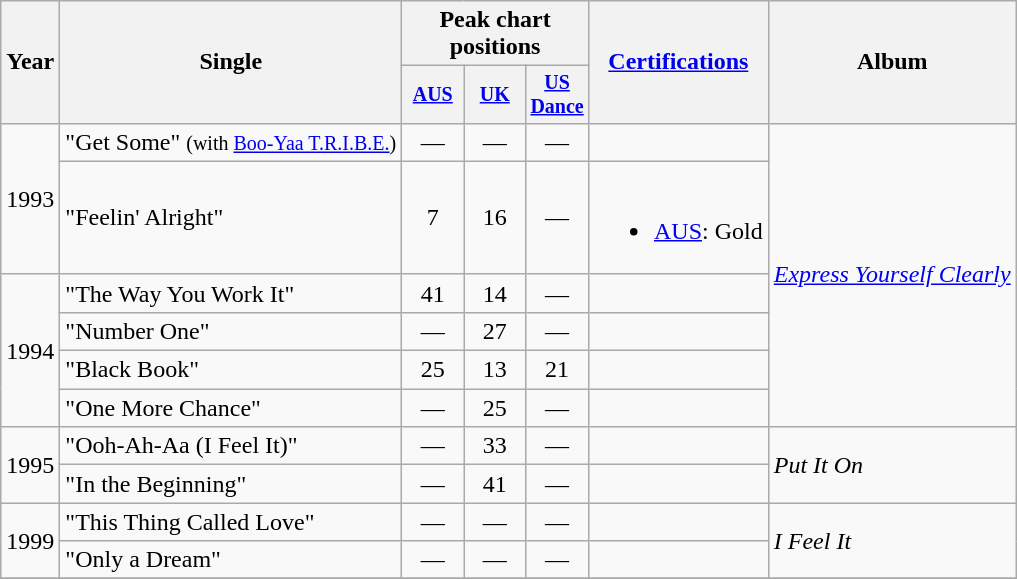<table class="wikitable" style="text-align:center;">
<tr>
<th rowspan="2">Year</th>
<th rowspan="2">Single</th>
<th colspan="3">Peak chart positions</th>
<th rowspan="2"><a href='#'>Certifications</a></th>
<th rowspan="2">Album</th>
</tr>
<tr style="font-size:smaller;">
<th width="35"><a href='#'>AUS</a><br></th>
<th width="35"><a href='#'>UK</a><br></th>
<th width="35"><a href='#'>US Dance</a><br></th>
</tr>
<tr>
<td rowspan="2">1993</td>
<td align="left">"Get Some" <small>(with <a href='#'>Boo-Yaa T.R.I.B.E.</a>)</small></td>
<td>—</td>
<td>—</td>
<td>—</td>
<td align="left"></td>
<td rowspan="6" align="left"><em><a href='#'>Express Yourself Clearly</a></em></td>
</tr>
<tr>
<td align="left">"Feelin' Alright"</td>
<td>7</td>
<td>16</td>
<td>—</td>
<td><br><ul><li><a href='#'>AUS</a>: Gold</li></ul></td>
</tr>
<tr>
<td rowspan="4">1994</td>
<td align="left">"The Way You Work It"</td>
<td>41</td>
<td>14</td>
<td>—</td>
<td></td>
</tr>
<tr>
<td align="left">"Number One"</td>
<td>—</td>
<td>27</td>
<td>—</td>
<td></td>
</tr>
<tr>
<td align="left">"Black Book"</td>
<td>25</td>
<td>13</td>
<td>21</td>
<td></td>
</tr>
<tr>
<td align="left">"One More Chance"</td>
<td>—</td>
<td>25</td>
<td>—</td>
<td></td>
</tr>
<tr>
<td rowspan="2">1995</td>
<td align="left">"Ooh-Ah-Aa (I Feel It)"</td>
<td>—</td>
<td>33</td>
<td>—</td>
<td></td>
<td rowspan="2" align="left"><em>Put It On</em></td>
</tr>
<tr>
<td align="left">"In the Beginning"</td>
<td>—</td>
<td>41</td>
<td>—</td>
<td></td>
</tr>
<tr>
<td rowspan="2">1999</td>
<td align="left">"This Thing Called Love"</td>
<td>—</td>
<td>—</td>
<td>—</td>
<td></td>
<td rowspan="2" align="left"><em>I Feel It</em></td>
</tr>
<tr>
<td align="left">"Only a Dream"</td>
<td>—</td>
<td>—</td>
<td>—</td>
<td></td>
</tr>
<tr>
</tr>
</table>
